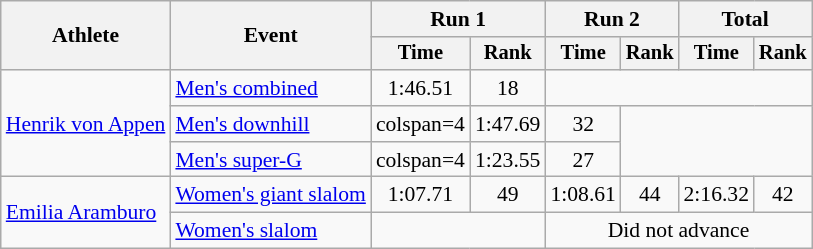<table class=wikitable style=font-size:90%;text-align:center>
<tr>
<th rowspan=2>Athlete</th>
<th rowspan=2>Event</th>
<th colspan=2>Run 1</th>
<th colspan=2>Run 2</th>
<th colspan=2>Total</th>
</tr>
<tr style="font-size:95%">
<th>Time</th>
<th>Rank</th>
<th>Time</th>
<th>Rank</th>
<th>Time</th>
<th>Rank</th>
</tr>
<tr>
<td align=left rowspan=3><a href='#'>Henrik von Appen</a></td>
<td align=left><a href='#'>Men's combined</a></td>
<td>1:46.51</td>
<td>18</td>
<td colspan=4></td>
</tr>
<tr>
<td align=left><a href='#'>Men's downhill</a></td>
<td>colspan=4</td>
<td>1:47.69</td>
<td>32</td>
</tr>
<tr>
<td align=left><a href='#'>Men's super-G</a></td>
<td>colspan=4</td>
<td>1:23.55</td>
<td>27</td>
</tr>
<tr>
<td align=left rowspan=2><a href='#'>Emilia Aramburo</a></td>
<td align=left><a href='#'>Women's giant slalom</a></td>
<td>1:07.71</td>
<td>49</td>
<td>1:08.61</td>
<td>44</td>
<td>2:16.32</td>
<td>42</td>
</tr>
<tr>
<td align=left><a href='#'>Women's slalom</a></td>
<td colspan=2></td>
<td colspan=4>Did not advance</td>
</tr>
</table>
